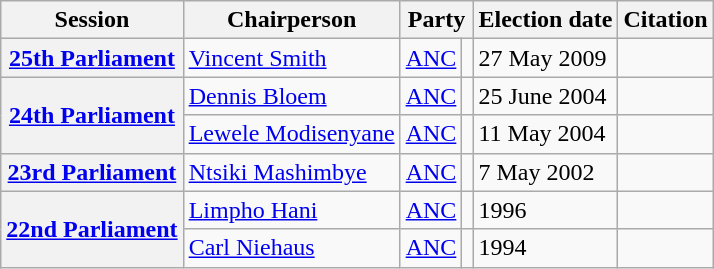<table class="wikitable">
<tr>
<th>Session</th>
<th>Chairperson</th>
<th colspan="2">Party</th>
<th>Election date</th>
<th>Citation</th>
</tr>
<tr>
<th><a href='#'><strong>25th Parliament</strong></a></th>
<td><a href='#'>Vincent Smith</a></td>
<td><a href='#'>ANC</a></td>
<td></td>
<td>27 May 2009</td>
<td></td>
</tr>
<tr>
<th rowspan="2"><a href='#'><strong>24th Parliament</strong></a></th>
<td><a href='#'>Dennis Bloem</a></td>
<td><a href='#'>ANC</a></td>
<td></td>
<td>25 June 2004</td>
<td></td>
</tr>
<tr>
<td><a href='#'>Lewele Modisenyane</a></td>
<td><a href='#'>ANC</a></td>
<td></td>
<td>11 May 2004</td>
<td></td>
</tr>
<tr>
<th><a href='#'>23rd Parliament</a></th>
<td><a href='#'>Ntsiki Mashimbye</a></td>
<td><a href='#'>ANC</a></td>
<td></td>
<td>7 May 2002</td>
<td></td>
</tr>
<tr>
<th rowspan="2"><a href='#'><strong>22nd Parliament</strong></a></th>
<td><a href='#'>Limpho Hani</a></td>
<td><a href='#'>ANC</a></td>
<td></td>
<td>1996</td>
<td></td>
</tr>
<tr>
<td><a href='#'>Carl Niehaus</a></td>
<td><a href='#'>ANC</a></td>
<td></td>
<td>1994</td>
<td></td>
</tr>
</table>
